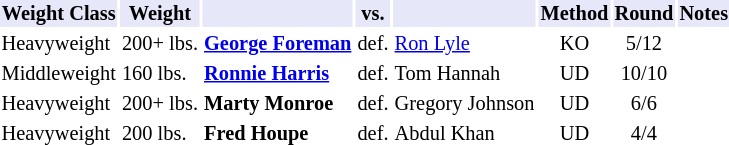<table class="toccolours" style="font-size: 85%;">
<tr>
<th style="background:#e6e8fa; color:#000; text-align:center;">Weight Class</th>
<th style="background:#e6e8fa; color:#000; text-align:center;">Weight</th>
<th style="background:#e6e8fa; color:#000; text-align:center;"></th>
<th style="background:#e6e8fa; color:#000; text-align:center;">vs.</th>
<th style="background:#e6e8fa; color:#000; text-align:center;"></th>
<th style="background:#e6e8fa; color:#000; text-align:center;">Method</th>
<th style="background:#e6e8fa; color:#000; text-align:center;">Round</th>
<th style="background:#e6e8fa; color:#000; text-align:center;">Notes</th>
</tr>
<tr>
<td>Heavyweight</td>
<td>200+ lbs.</td>
<td><strong><a href='#'>George Foreman</a></strong></td>
<td>def.</td>
<td><a href='#'>Ron Lyle</a></td>
<td align=center>KO</td>
<td align=center>5/12</td>
<td></td>
</tr>
<tr>
<td>Middleweight</td>
<td>160 lbs.</td>
<td><strong><a href='#'>Ronnie Harris</a></strong></td>
<td>def.</td>
<td>Tom Hannah</td>
<td align=center>UD</td>
<td align=center>10/10</td>
</tr>
<tr>
<td>Heavyweight</td>
<td>200+ lbs.</td>
<td><strong>Marty Monroe</strong></td>
<td>def.</td>
<td>Gregory Johnson</td>
<td align=center>UD</td>
<td align=center>6/6</td>
</tr>
<tr>
<td>Heavyweight</td>
<td>200 lbs.</td>
<td><strong>Fred Houpe</strong></td>
<td>def.</td>
<td>Abdul Khan</td>
<td align=center>UD</td>
<td align=center>4/4</td>
</tr>
</table>
